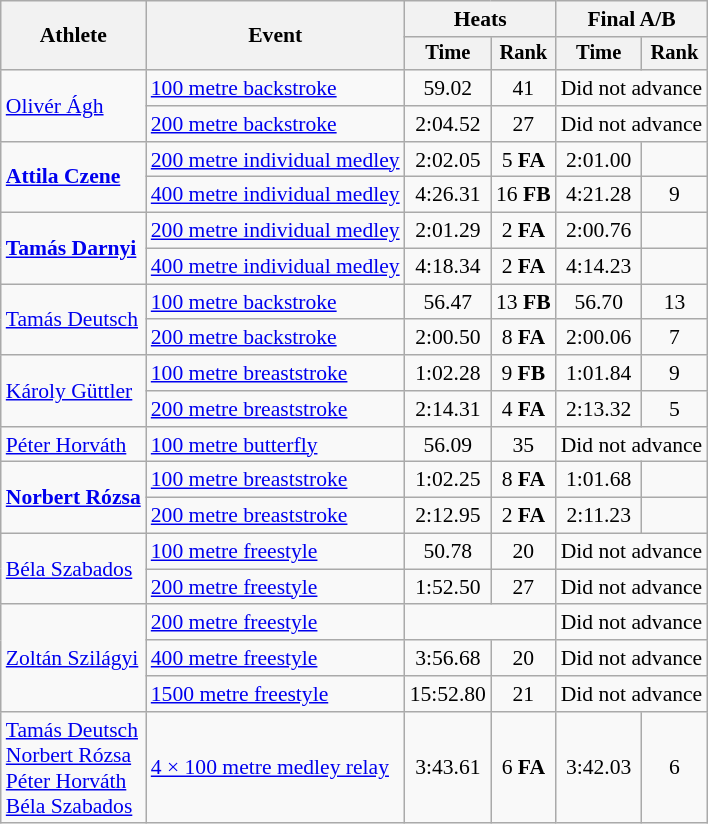<table class="wikitable" style="font-size:90%">
<tr>
<th rowspan="2">Athlete</th>
<th rowspan="2">Event</th>
<th colspan=2>Heats</th>
<th colspan=2>Final A/B</th>
</tr>
<tr style="font-size:95%">
<th>Time</th>
<th>Rank</th>
<th>Time</th>
<th>Rank</th>
</tr>
<tr align=center>
<td align=left rowspan=2><a href='#'>Olivér Ágh</a></td>
<td align=left><a href='#'>100 metre backstroke</a></td>
<td>59.02</td>
<td>41</td>
<td colspan=2>Did not advance</td>
</tr>
<tr align=center>
<td align=left><a href='#'>200 metre backstroke</a></td>
<td>2:04.52</td>
<td>27</td>
<td colspan=2>Did not advance</td>
</tr>
<tr align=center>
<td align=left rowspan=2><strong><a href='#'>Attila Czene</a></strong></td>
<td align=left><a href='#'>200 metre individual medley</a></td>
<td>2:02.05</td>
<td>5 <strong>FA</strong></td>
<td>2:01.00</td>
<td></td>
</tr>
<tr align=center>
<td align=left><a href='#'>400 metre individual medley</a></td>
<td>4:26.31</td>
<td>16 <strong>FB</strong></td>
<td>4:21.28</td>
<td>9</td>
</tr>
<tr align=center>
<td align=left rowspan=2><strong><a href='#'>Tamás Darnyi</a></strong></td>
<td align=left><a href='#'>200 metre individual medley</a></td>
<td>2:01.29</td>
<td>2 <strong>FA</strong></td>
<td>2:00.76</td>
<td></td>
</tr>
<tr align=center>
<td align=left><a href='#'>400 metre individual medley</a></td>
<td>4:18.34</td>
<td>2 <strong>FA</strong></td>
<td>4:14.23</td>
<td></td>
</tr>
<tr align=center>
<td align=left rowspan=2><a href='#'>Tamás Deutsch</a></td>
<td align=left><a href='#'>100 metre backstroke</a></td>
<td>56.47</td>
<td>13 <strong>FB</strong></td>
<td>56.70</td>
<td>13</td>
</tr>
<tr align=center>
<td align=left><a href='#'>200 metre backstroke</a></td>
<td>2:00.50</td>
<td>8 <strong>FA</strong></td>
<td>2:00.06</td>
<td>7</td>
</tr>
<tr align=center>
<td align=left rowspan=2><a href='#'>Károly Güttler</a></td>
<td align=left><a href='#'>100 metre breaststroke</a></td>
<td>1:02.28</td>
<td>9 <strong>FB</strong></td>
<td>1:01.84</td>
<td>9</td>
</tr>
<tr align=center>
<td align=left><a href='#'>200 metre breaststroke</a></td>
<td>2:14.31</td>
<td>4 <strong>FA</strong></td>
<td>2:13.32</td>
<td>5</td>
</tr>
<tr align=center>
<td align=left><a href='#'>Péter Horváth</a></td>
<td align=left><a href='#'>100 metre butterfly</a></td>
<td>56.09</td>
<td>35</td>
<td colspan=2>Did not advance</td>
</tr>
<tr align=center>
<td align=left rowspan=2><strong><a href='#'>Norbert Rózsa</a></strong></td>
<td align=left><a href='#'>100 metre breaststroke</a></td>
<td>1:02.25</td>
<td>8 <strong>FA</strong></td>
<td>1:01.68</td>
<td></td>
</tr>
<tr align=center>
<td align=left><a href='#'>200 metre breaststroke</a></td>
<td>2:12.95</td>
<td>2 <strong>FA</strong></td>
<td>2:11.23</td>
<td></td>
</tr>
<tr align=center>
<td align=left rowspan=2><a href='#'>Béla Szabados</a></td>
<td align=left><a href='#'>100 metre freestyle</a></td>
<td>50.78</td>
<td>20</td>
<td colspan=2>Did not advance</td>
</tr>
<tr align=center>
<td align=left><a href='#'>200 metre freestyle</a></td>
<td>1:52.50</td>
<td>27</td>
<td colspan=2>Did not advance</td>
</tr>
<tr align=center>
<td align=left rowspan=3><a href='#'>Zoltán Szilágyi</a></td>
<td align=left><a href='#'>200 metre freestyle</a></td>
<td colspan=2></td>
<td colspan=2>Did not advance</td>
</tr>
<tr align=center>
<td align=left><a href='#'>400 metre freestyle</a></td>
<td>3:56.68</td>
<td>20</td>
<td colspan=2>Did not advance</td>
</tr>
<tr align=center>
<td align=left><a href='#'>1500 metre freestyle</a></td>
<td>15:52.80</td>
<td>21</td>
<td colspan=2>Did not advance</td>
</tr>
<tr align=center>
<td align=left><a href='#'>Tamás Deutsch</a><br><a href='#'>Norbert Rózsa</a><br><a href='#'>Péter Horváth</a><br><a href='#'>Béla Szabados</a></td>
<td align=left><a href='#'>4 × 100 metre medley relay</a></td>
<td>3:43.61</td>
<td>6 <strong>FA</strong></td>
<td>3:42.03</td>
<td>6</td>
</tr>
</table>
